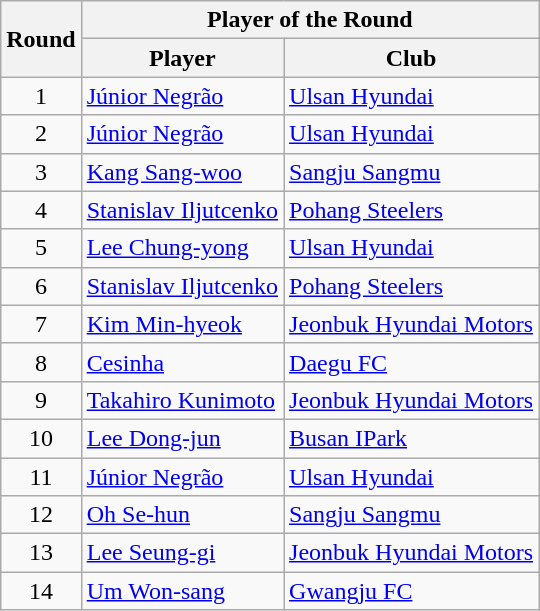<table class="wikitable">
<tr>
<th rowspan="2">Round</th>
<th colspan="3">Player of the Round</th>
</tr>
<tr>
<th>Player</th>
<th>Club</th>
</tr>
<tr>
<td align=center>1</td>
<td> <a href='#'>Júnior Negrão</a></td>
<td><a href='#'>Ulsan Hyundai</a></td>
</tr>
<tr>
<td align=center>2</td>
<td> <a href='#'>Júnior Negrão</a></td>
<td><a href='#'>Ulsan Hyundai</a></td>
</tr>
<tr>
<td align=center>3</td>
<td> <a href='#'>Kang Sang-woo</a></td>
<td><a href='#'>Sangju Sangmu</a></td>
</tr>
<tr>
<td align=center>4</td>
<td> <a href='#'>Stanislav Iljutcenko</a></td>
<td><a href='#'>Pohang Steelers</a></td>
</tr>
<tr>
<td align=center>5</td>
<td> <a href='#'>Lee Chung-yong</a></td>
<td><a href='#'>Ulsan Hyundai</a></td>
</tr>
<tr>
<td align=center>6</td>
<td> <a href='#'>Stanislav Iljutcenko</a></td>
<td><a href='#'>Pohang Steelers</a></td>
</tr>
<tr>
<td align=center>7</td>
<td> <a href='#'>Kim Min-hyeok</a></td>
<td><a href='#'>Jeonbuk Hyundai Motors</a></td>
</tr>
<tr>
<td align=center>8</td>
<td> <a href='#'>Cesinha</a></td>
<td><a href='#'>Daegu FC</a></td>
</tr>
<tr>
<td align=center>9</td>
<td> <a href='#'>Takahiro Kunimoto</a></td>
<td><a href='#'>Jeonbuk Hyundai Motors</a></td>
</tr>
<tr>
<td align=center>10</td>
<td> <a href='#'>Lee Dong-jun</a></td>
<td><a href='#'>Busan IPark</a></td>
</tr>
<tr>
<td align=center>11</td>
<td> <a href='#'>Júnior Negrão</a></td>
<td><a href='#'>Ulsan Hyundai</a></td>
</tr>
<tr>
<td align=center>12</td>
<td> <a href='#'>Oh Se-hun</a></td>
<td><a href='#'>Sangju Sangmu</a></td>
</tr>
<tr>
<td align=center>13</td>
<td> <a href='#'>Lee Seung-gi</a></td>
<td><a href='#'>Jeonbuk Hyundai Motors</a></td>
</tr>
<tr>
<td align=center>14</td>
<td> <a href='#'>Um Won-sang</a></td>
<td><a href='#'>Gwangju FC</a></td>
</tr>
</table>
